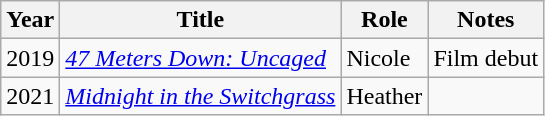<table class="wikitable">
<tr>
<th>Year</th>
<th>Title</th>
<th>Role</th>
<th>Notes</th>
</tr>
<tr>
<td>2019</td>
<td><em><a href='#'>47 Meters Down: Uncaged</a></em></td>
<td>Nicole</td>
<td>Film debut</td>
</tr>
<tr>
<td>2021</td>
<td><em><a href='#'>Midnight in the Switchgrass</a></em></td>
<td>Heather</td>
<td></td>
</tr>
</table>
